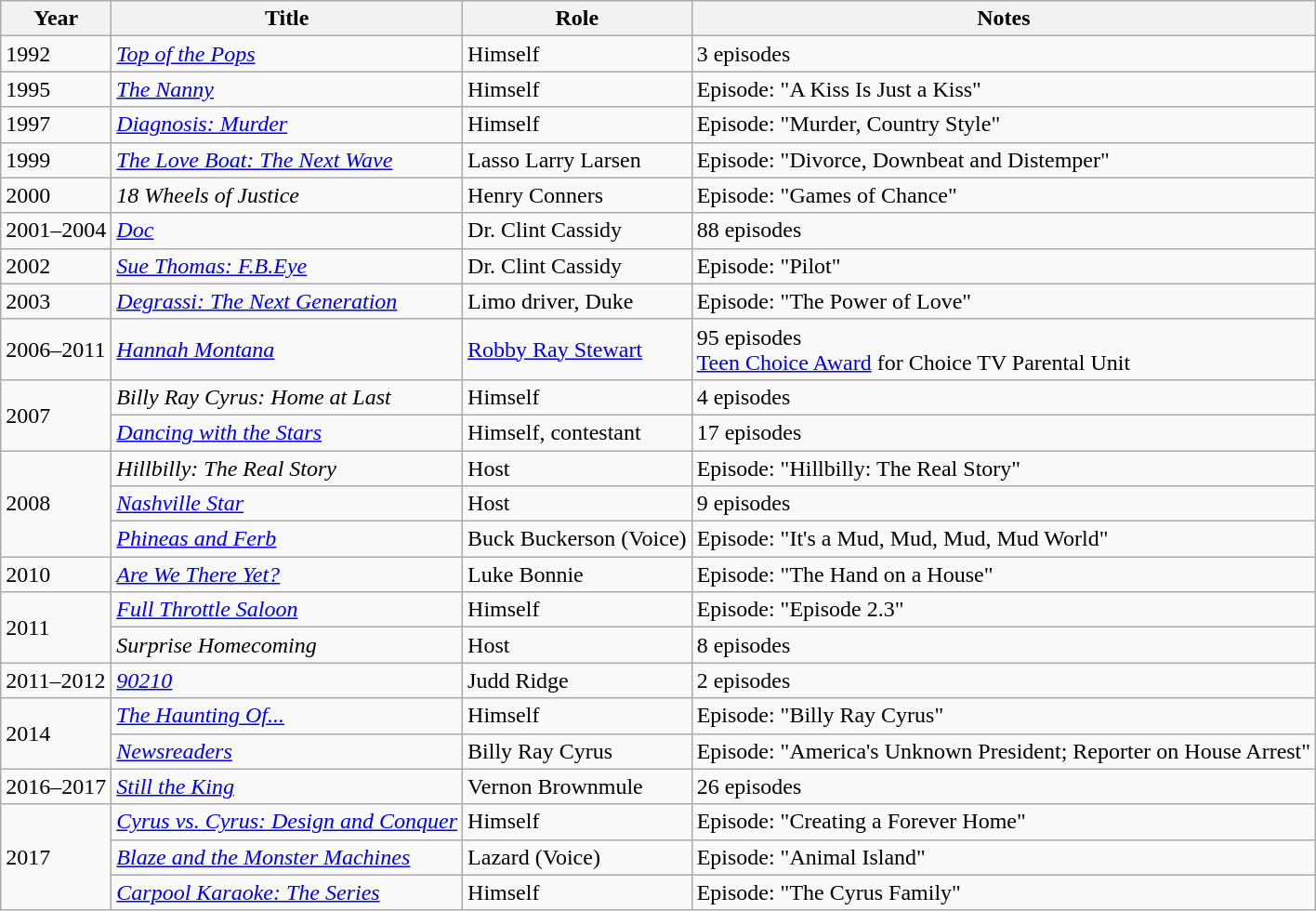<table class="wikitable sortable">
<tr>
<th>Year</th>
<th>Title</th>
<th>Role</th>
<th class="unsortable">Notes</th>
</tr>
<tr>
<td>1992</td>
<td><em><a href='#'>Top of the Pops</a></em></td>
<td>Himself</td>
<td>3 episodes</td>
</tr>
<tr>
<td>1995</td>
<td><em><a href='#'>The Nanny</a></em></td>
<td>Himself</td>
<td>Episode: "A Kiss Is Just a Kiss"</td>
</tr>
<tr>
<td>1997</td>
<td><em><a href='#'>Diagnosis: Murder</a></em></td>
<td>Himself</td>
<td>Episode: "Murder, Country Style"</td>
</tr>
<tr>
<td>1999</td>
<td><em><a href='#'>The Love Boat: The Next Wave</a></em></td>
<td>Lasso Larry Larsen</td>
<td>Episode: "Divorce, Downbeat and Distemper"</td>
</tr>
<tr>
<td>2000</td>
<td><em>18 Wheels of Justice</em></td>
<td>Henry Conners</td>
<td>Episode: "Games of Chance"</td>
</tr>
<tr>
<td>2001–2004</td>
<td><em><a href='#'>Doc</a></em></td>
<td>Dr. Clint Cassidy</td>
<td>88 episodes</td>
</tr>
<tr>
<td>2002</td>
<td><em><a href='#'>Sue Thomas: F.B.Eye</a></em></td>
<td>Dr. Clint Cassidy</td>
<td>Episode: "Pilot"</td>
</tr>
<tr>
<td>2003</td>
<td><em><a href='#'>Degrassi: The Next Generation</a></em></td>
<td>Limo driver, Duke</td>
<td>Episode: "The Power of Love"</td>
</tr>
<tr>
<td>2006–2011</td>
<td><em><a href='#'>Hannah Montana</a></em></td>
<td><a href='#'>Robby Ray Stewart</a></td>
<td>95 episodes<br><a href='#'>Teen Choice Award</a> for Choice TV Parental Unit</td>
</tr>
<tr>
<td rowspan="2">2007</td>
<td><em>Billy Ray Cyrus: Home at Last</em></td>
<td>Himself</td>
<td>4 episodes</td>
</tr>
<tr>
<td><em><a href='#'>Dancing with the Stars</a></em></td>
<td>Himself, contestant</td>
<td>17 episodes</td>
</tr>
<tr>
<td rowspan="3">2008</td>
<td><em>Hillbilly: The Real Story</em></td>
<td>Host</td>
<td>Episode: "Hillbilly: The Real Story"</td>
</tr>
<tr>
<td><em><a href='#'>Nashville Star</a></em></td>
<td>Host</td>
<td>9 episodes</td>
</tr>
<tr>
<td><em><a href='#'>Phineas and Ferb</a></em></td>
<td>Buck Buckerson (Voice)</td>
<td>Episode: "It's a Mud, Mud, Mud, Mud World"</td>
</tr>
<tr>
<td>2010</td>
<td><em><a href='#'>Are We There Yet?</a></em></td>
<td>Luke Bonnie</td>
<td>Episode: "The Hand on a House"</td>
</tr>
<tr>
<td rowspan="2">2011</td>
<td><em><a href='#'>Full Throttle Saloon</a></em></td>
<td>Himself</td>
<td>Episode: "Episode 2.3"</td>
</tr>
<tr>
<td><em>Surprise Homecoming</em></td>
<td>Host</td>
<td>8 episodes</td>
</tr>
<tr>
<td>2011–2012</td>
<td><em><a href='#'>90210</a></em></td>
<td>Judd Ridge</td>
<td>2 episodes</td>
</tr>
<tr>
<td rowspan="2">2014</td>
<td><em><a href='#'>The Haunting Of...</a></em></td>
<td>Himself</td>
<td>Episode: "Billy Ray Cyrus"</td>
</tr>
<tr>
<td><em><a href='#'>Newsreaders</a></em></td>
<td>Billy Ray Cyrus</td>
<td>Episode: "America's Unknown President; Reporter on House Arrest"</td>
</tr>
<tr>
<td>2016–2017</td>
<td><em><a href='#'>Still the King</a></em></td>
<td>Vernon Brownmule</td>
<td>26 episodes</td>
</tr>
<tr>
<td rowspan="3">2017</td>
<td><em><a href='#'>Cyrus vs. Cyrus: Design and Conquer</a></em></td>
<td>Himself</td>
<td>Episode: "Creating a Forever Home"</td>
</tr>
<tr>
<td><em><a href='#'>Blaze and the Monster Machines</a></em></td>
<td>Lazard (Voice)</td>
<td>Episode: "Animal Island"</td>
</tr>
<tr>
<td><em><a href='#'>Carpool Karaoke: The Series</a></em></td>
<td>Himself</td>
<td>Episode: "The Cyrus Family"</td>
</tr>
</table>
